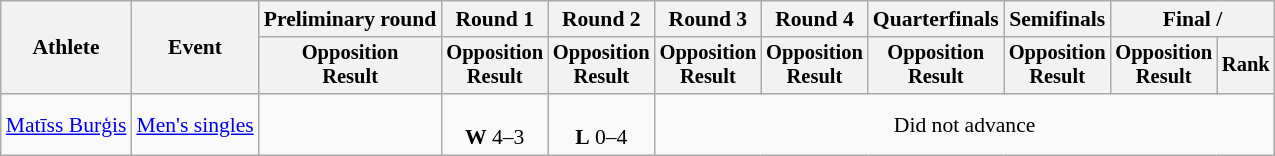<table class="wikitable" style="font-size:90%">
<tr>
<th rowspan="2">Athlete</th>
<th rowspan="2">Event</th>
<th>Preliminary round</th>
<th>Round 1</th>
<th>Round 2</th>
<th>Round 3</th>
<th>Round 4</th>
<th>Quarterfinals</th>
<th>Semifinals</th>
<th colspan=2>Final / </th>
</tr>
<tr style="font-size:95%">
<th>Opposition<br>Result</th>
<th>Opposition<br>Result</th>
<th>Opposition<br>Result</th>
<th>Opposition<br>Result</th>
<th>Opposition<br>Result</th>
<th>Opposition<br>Result</th>
<th>Opposition<br>Result</th>
<th>Opposition<br>Result</th>
<th>Rank</th>
</tr>
<tr align=center>
<td align=left><a href='#'>Matīss Burģis</a></td>
<td align=left><a href='#'>Men's singles</a></td>
<td></td>
<td><br><strong>W</strong> 4–3</td>
<td><br><strong>L</strong> 0–4</td>
<td colspan=6>Did not advance</td>
</tr>
</table>
